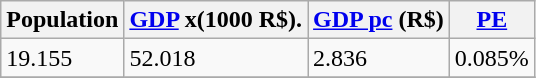<table class="wikitable" border="1">
<tr>
<th>Population</th>
<th><a href='#'>GDP</a> x(1000 R$).</th>
<th><a href='#'>GDP pc</a> (R$)</th>
<th><a href='#'>PE</a></th>
</tr>
<tr>
<td>19.155</td>
<td>52.018</td>
<td>2.836</td>
<td>0.085%</td>
</tr>
<tr>
</tr>
</table>
